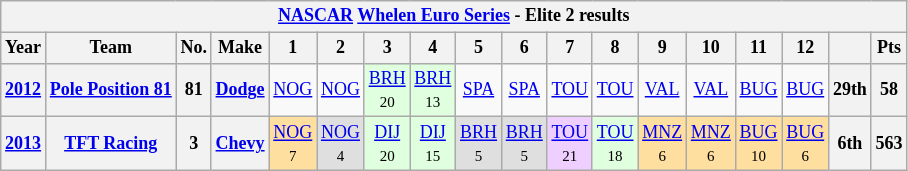<table class="wikitable" style="text-align:center; font-size:75%">
<tr>
<th colspan=21><a href='#'>NASCAR</a> <a href='#'>Whelen Euro Series</a> - Elite 2 results</th>
</tr>
<tr>
<th>Year</th>
<th>Team</th>
<th>No.</th>
<th>Make</th>
<th>1</th>
<th>2</th>
<th>3</th>
<th>4</th>
<th>5</th>
<th>6</th>
<th>7</th>
<th>8</th>
<th>9</th>
<th>10</th>
<th>11</th>
<th>12</th>
<th></th>
<th>Pts</th>
</tr>
<tr>
<th><a href='#'>2012</a></th>
<th><a href='#'>Pole Position 81</a></th>
<th>81</th>
<th><a href='#'>Dodge</a></th>
<td><a href='#'>NOG</a></td>
<td><a href='#'>NOG</a></td>
<td style="background-color:#DFFFDF"><a href='#'>BRH</a><br><small>20</small></td>
<td style="background-color:#DFFFDF"><a href='#'>BRH</a><br><small>13</small></td>
<td><a href='#'>SPA</a></td>
<td><a href='#'>SPA</a></td>
<td><a href='#'>TOU</a></td>
<td><a href='#'>TOU</a></td>
<td><a href='#'>VAL</a></td>
<td><a href='#'>VAL</a></td>
<td><a href='#'>BUG</a></td>
<td><a href='#'>BUG</a></td>
<th>29th</th>
<th>58</th>
</tr>
<tr>
<th><a href='#'>2013</a></th>
<th><a href='#'>TFT Racing</a></th>
<th>3</th>
<th><a href='#'>Chevy</a></th>
<td style="background-color:#FFDF9F"><a href='#'>NOG</a><br><small>7</small></td>
<td style="background-color:#DFDFDF"><a href='#'>NOG</a><br><small>4</small></td>
<td style="background-color:#DFFFDF"><a href='#'>DIJ</a><br><small>20</small></td>
<td style="background-color:#DFFFDF"><a href='#'>DIJ</a><br><small>15</small></td>
<td style="background-color:#DFDFDF"><a href='#'>BRH</a><br><small>5</small></td>
<td style="background-color:#DFDFDF"><a href='#'>BRH</a><br><small>5</small></td>
<td style="background-color:#EFCFFF"><a href='#'>TOU</a><br><small>21</small></td>
<td style="background-color:#DFFFDF"><a href='#'>TOU</a><br><small>18</small></td>
<td style="background-color:#FFDF9F"><a href='#'>MNZ</a><br><small>6</small></td>
<td style="background-color:#FFDF9F"><a href='#'>MNZ</a><br><small>6</small></td>
<td style="background-color:#FFDF9F"><a href='#'>BUG</a><br><small>10</small></td>
<td style="background-color:#FFDF9F"><a href='#'>BUG</a><br><small>6</small></td>
<th>6th</th>
<th>563</th>
</tr>
</table>
